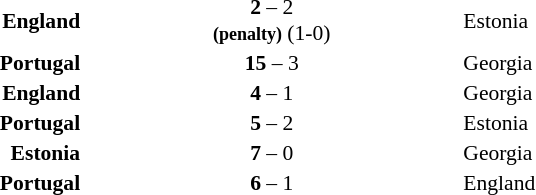<table width=100% cellspacing=1>
<tr>
<th width=40%></th>
<th width=20%></th>
<th width=40%></th>
<td></td>
</tr>
<tr style=font-size:90%>
<td align=right><strong>England</strong></td>
<td align=center><strong>2</strong> – 2<br><small><strong>(penalty)</strong></small> (1-0)</td>
<td>Estonia</td>
</tr>
<tr style=font-size:90%>
<td align=right><strong>Portugal</strong></td>
<td align=center><strong>15</strong> – 3</td>
<td>Georgia</td>
</tr>
<tr style=font-size:90%>
<td align=right><strong>England</strong></td>
<td align=center><strong>4</strong> – 1</td>
<td>Georgia</td>
</tr>
<tr style=font-size:90%>
<td align=right><strong>Portugal</strong></td>
<td align=center><strong>5</strong> – 2</td>
<td>Estonia</td>
</tr>
<tr style=font-size:90%>
<td align=right><strong>Estonia</strong></td>
<td align=center><strong>7</strong> – 0</td>
<td>Georgia</td>
</tr>
<tr style=font-size:90%>
<td align=right><strong>Portugal</strong></td>
<td align=center><strong>6</strong> – 1</td>
<td>England</td>
</tr>
</table>
